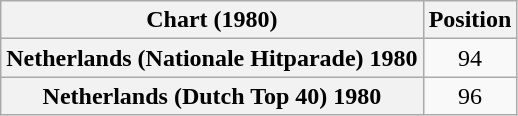<table class="wikitable sortable plainrowheaders" style="text-align:center;">
<tr>
<th>Chart (1980)</th>
<th>Position</th>
</tr>
<tr>
<th scope="row">Netherlands (Nationale Hitparade) 1980</th>
<td>94</td>
</tr>
<tr>
<th scope="row">Netherlands (Dutch Top 40) 1980</th>
<td>96</td>
</tr>
</table>
